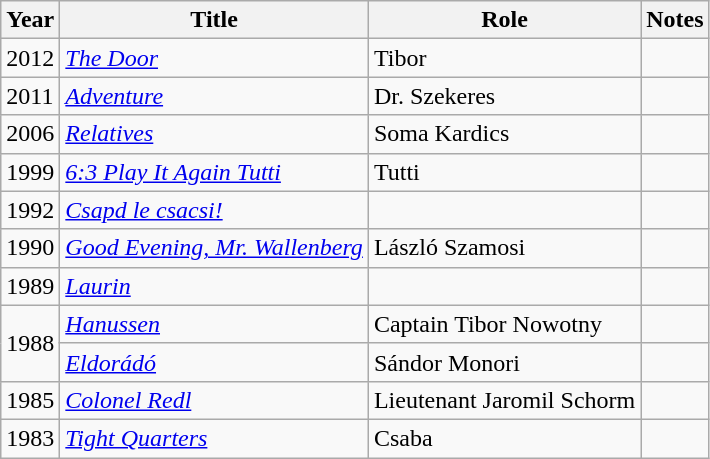<table class="wikitable sortable">
<tr>
<th>Year</th>
<th>Title</th>
<th>Role</th>
<th class="unsortable">Notes</th>
</tr>
<tr>
<td>2012</td>
<td><em><a href='#'>The Door</a></em></td>
<td>Tibor</td>
<td></td>
</tr>
<tr>
<td>2011</td>
<td><em><a href='#'>Adventure</a></em></td>
<td>Dr. Szekeres</td>
<td></td>
</tr>
<tr>
<td>2006</td>
<td><em><a href='#'>Relatives</a></em></td>
<td>Soma Kardics</td>
<td></td>
</tr>
<tr>
<td>1999</td>
<td><em><a href='#'>6:3 Play It Again Tutti</a></em></td>
<td>Tutti</td>
<td></td>
</tr>
<tr>
<td>1992</td>
<td><em><a href='#'>Csapd le csacsi!</a></em></td>
<td></td>
<td></td>
</tr>
<tr>
<td>1990</td>
<td><em><a href='#'>Good Evening, Mr. Wallenberg</a></em></td>
<td>László Szamosi</td>
<td></td>
</tr>
<tr>
<td>1989</td>
<td><em><a href='#'>Laurin</a></em></td>
<td></td>
<td></td>
</tr>
<tr>
<td rowspan="2">1988</td>
<td><em><a href='#'>Hanussen</a></em></td>
<td>Captain Tibor Nowotny</td>
<td></td>
</tr>
<tr>
<td><em><a href='#'>Eldorádó</a></em></td>
<td>Sándor Monori</td>
<td></td>
</tr>
<tr>
<td>1985</td>
<td><em><a href='#'>Colonel Redl</a></em></td>
<td>Lieutenant Jaromil Schorm</td>
<td></td>
</tr>
<tr>
<td>1983</td>
<td><em><a href='#'>Tight Quarters</a></em></td>
<td>Csaba</td>
<td></td>
</tr>
</table>
